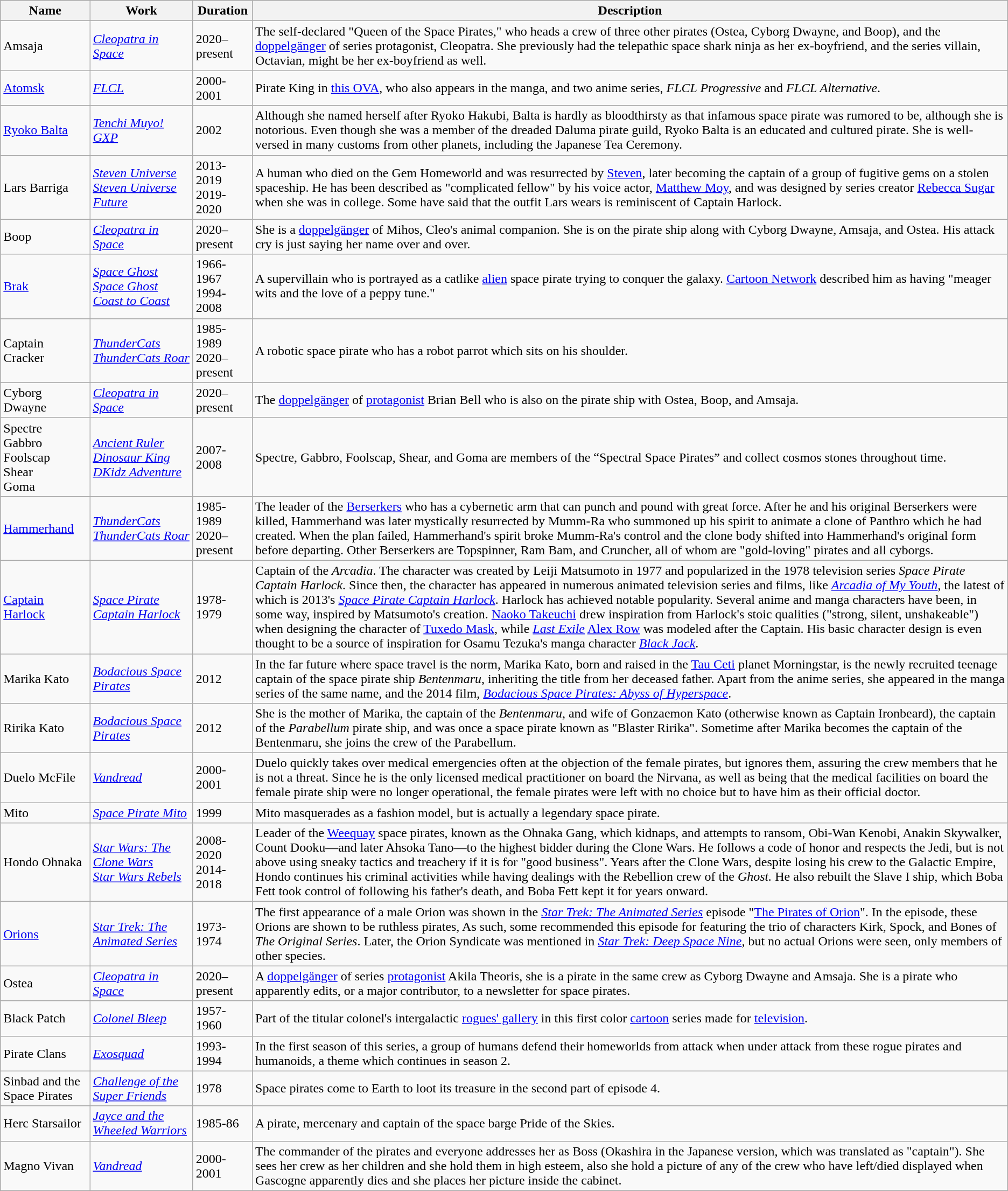<table class="wikitable sortable">
<tr>
<th>Name</th>
<th>Work</th>
<th>Duration</th>
<th>Description</th>
</tr>
<tr>
<td>Amsaja</td>
<td><em><a href='#'>Cleopatra in Space</a></em></td>
<td>2020–present</td>
<td>The self-declared "Queen of the Space Pirates," who heads a crew of three other pirates (Ostea, Cyborg Dwayne, and Boop), and the <a href='#'>doppelgänger</a> of series protagonist, Cleopatra. She previously had the telepathic space shark ninja as her ex-boyfriend, and the series villain, Octavian, might be her ex-boyfriend as well.</td>
</tr>
<tr>
<td><a href='#'>Atomsk</a></td>
<td><em><a href='#'>FLCL</a></em></td>
<td>2000-2001</td>
<td>Pirate King in <a href='#'>this OVA</a>, who also appears in the manga, and two anime series, <em>FLCL Progressive</em> and <em>FLCL Alternative</em>.</td>
</tr>
<tr>
<td><a href='#'>Ryoko Balta</a></td>
<td><em><a href='#'>Tenchi Muyo! GXP</a></em></td>
<td>2002</td>
<td>Although she named herself after Ryoko Hakubi, Balta is hardly as bloodthirsty as that infamous space pirate was rumored to be, although she is notorious. Even though she was a member of the dreaded Daluma pirate guild, Ryoko Balta is an educated and cultured pirate. She is well-versed in many customs from other planets, including the Japanese Tea Ceremony.</td>
</tr>
<tr>
<td>Lars Barriga</td>
<td><em><a href='#'>Steven Universe</a></em> <br> <em><a href='#'>Steven Universe Future</a></em></td>
<td>2013-2019 <br> 2019-2020</td>
<td>A human who died on the Gem Homeworld and was resurrected by <a href='#'>Steven</a>, later becoming the captain of a group of fugitive gems on a stolen spaceship. He has been described as "complicated fellow" by his voice actor, <a href='#'>Matthew Moy</a>, and was designed by series creator <a href='#'>Rebecca Sugar</a> when she was in college. Some have said that the outfit Lars wears is reminiscent of Captain Harlock.</td>
</tr>
<tr>
<td>Boop</td>
<td><em><a href='#'>Cleopatra in Space</a></em></td>
<td>2020–present</td>
<td>She is a <a href='#'>doppelgänger</a> of Mihos, Cleo's animal companion. She is on the pirate ship along with Cyborg Dwayne, Amsaja, and Ostea. His attack cry is just saying her name over and over.</td>
</tr>
<tr>
<td><a href='#'>Brak</a></td>
<td><em><a href='#'>Space Ghost</a></em> <br> <em><a href='#'>Space Ghost Coast to Coast</a></em></td>
<td>1966-1967 <br> 1994-2008</td>
<td>A supervillain who is portrayed as a catlike <a href='#'>alien</a> space pirate trying to conquer the galaxy. <a href='#'>Cartoon Network</a> described him as having "meager wits and the love of a peppy tune."</td>
</tr>
<tr>
<td>Captain Cracker</td>
<td><em><a href='#'>ThunderCats</a></em> <br> <em><a href='#'>ThunderCats Roar</a></em></td>
<td>1985-1989 <br> 2020–present</td>
<td>A robotic space pirate who has a robot parrot which sits on his shoulder.</td>
</tr>
<tr>
<td>Cyborg Dwayne</td>
<td><em><a href='#'>Cleopatra in Space</a></em></td>
<td>2020–present</td>
<td>The <a href='#'>doppelgänger</a> of <a href='#'>protagonist</a> Brian Bell who is also on the pirate ship with Ostea, Boop, and Amsaja.</td>
</tr>
<tr>
<td>Spectre <br> Gabbro <br> Foolscap <br> Shear <br> Goma</td>
<td><em><a href='#'>Ancient Ruler Dinosaur King DKidz Adventure</a></em></td>
<td>2007-2008</td>
<td>Spectre, Gabbro, Foolscap, Shear, and Goma are members of the “Spectral Space Pirates” and collect cosmos stones throughout time.</td>
</tr>
<tr>
<td><a href='#'>Hammerhand</a></td>
<td><em><a href='#'>ThunderCats</a></em> <br> <em><a href='#'>ThunderCats Roar</a></em></td>
<td>1985-1989 <br> 2020–present</td>
<td>The leader of the <a href='#'>Berserkers</a> who has a cybernetic arm that can punch and pound with great force. After he and his original Berserkers were killed, Hammerhand was later mystically resurrected by Mumm-Ra who summoned up his spirit to animate a clone of Panthro which he had created. When the plan failed, Hammerhand's spirit broke Mumm-Ra's control and the clone body shifted into Hammerhand's original form before departing. Other Berserkers are Topspinner, Ram Bam, and Cruncher, all of whom are "gold-loving" pirates and all cyborgs.</td>
</tr>
<tr>
<td><a href='#'>Captain Harlock</a></td>
<td><em><a href='#'>Space Pirate Captain Harlock</a></em></td>
<td>1978-1979</td>
<td>Captain of the <em>Arcadia</em>. The character was created by Leiji Matsumoto in 1977 and popularized in the 1978 television series <em>Space Pirate Captain Harlock</em>. Since then, the character has appeared in numerous animated television series and films, like <em><a href='#'>Arcadia of My Youth</a></em>, the latest of which is 2013's <em><a href='#'>Space Pirate Captain Harlock</a></em>. Harlock has achieved notable popularity. Several anime and manga characters have been, in some way, inspired by Matsumoto's creation. <a href='#'>Naoko Takeuchi</a> drew inspiration from Harlock's stoic qualities ("strong, silent, unshakeable") when designing the character of <a href='#'>Tuxedo Mask</a>, while <em><a href='#'>Last Exile</a></em> <a href='#'>Alex Row</a> was modeled after the Captain. His basic character design is even thought to be a source of inspiration for Osamu Tezuka's manga character <em><a href='#'>Black Jack</a></em>.</td>
</tr>
<tr>
<td>Marika Kato</td>
<td><em><a href='#'>Bodacious Space Pirates</a></em></td>
<td>2012</td>
<td>In the far future where space travel is the norm, Marika Kato, born and raised in the <a href='#'>Tau Ceti</a> planet Morningstar, is the newly recruited teenage captain of the space pirate ship <em>Bentenmaru</em>, inheriting the title from her deceased father. Apart from the anime series, she appeared in the manga series of the same name, and the 2014 film, <em><a href='#'>Bodacious Space Pirates: Abyss of Hyperspace</a></em>.</td>
</tr>
<tr>
<td>Ririka Kato</td>
<td><em><a href='#'>Bodacious Space Pirates</a></em></td>
<td>2012</td>
<td>She is the mother of Marika, the captain of the <em>Bentenmaru</em>, and wife of Gonzaemon Kato (otherwise known as Captain Ironbeard), the captain of the <em>Parabellum</em> pirate ship, and was once a space pirate known as "Blaster Ririka". Sometime after Marika becomes the captain of the Bentenmaru, she joins the crew of the Parabellum.</td>
</tr>
<tr>
<td>Duelo McFile</td>
<td><em><a href='#'>Vandread</a></em></td>
<td>2000-2001</td>
<td>Duelo quickly takes over medical emergencies often at the objection of the female pirates, but ignores them, assuring the crew members that he is not a threat. Since he is the only licensed medical practitioner on board the Nirvana, as well as being that the medical facilities on board the female pirate ship were no longer operational, the female pirates were left with no choice but to have him as their official doctor.</td>
</tr>
<tr>
<td>Mito</td>
<td><em><a href='#'>Space Pirate Mito</a></em></td>
<td>1999</td>
<td>Mito masquerades as a fashion model, but is actually a legendary space pirate.</td>
</tr>
<tr>
<td>Hondo Ohnaka</td>
<td><em><a href='#'>Star Wars: The Clone Wars</a></em> <br><em><a href='#'>Star Wars Rebels</a></em></td>
<td>2008-2020 <br> 2014-2018</td>
<td>Leader of the <a href='#'>Weequay</a> space pirates, known as the Ohnaka Gang, which kidnaps, and attempts to ransom, Obi-Wan Kenobi, Anakin Skywalker, Count Dooku—and later Ahsoka Tano—to the highest bidder during the Clone Wars. He follows a code of honor and respects the Jedi, but is not above using sneaky tactics and treachery if it is for "good business". Years after the Clone Wars, despite losing his crew to the Galactic Empire, Hondo continues his criminal activities while having dealings with the Rebellion crew of the <em>Ghost.</em> He also rebuilt the Slave I ship, which Boba Fett took control of following his father's death, and Boba Fett kept it for years onward.</td>
</tr>
<tr>
<td><a href='#'>Orions</a></td>
<td><em><a href='#'>Star Trek: The Animated Series</a></em></td>
<td>1973-1974</td>
<td>The first appearance of a male Orion was shown in the <em><a href='#'>Star Trek: The Animated Series</a></em> episode "<a href='#'>The Pirates of Orion</a>". In the episode, these Orions are shown to be ruthless pirates, As such, some recommended this episode for featuring the trio of characters Kirk, Spock, and Bones of <em>The Original Series</em>. Later, the Orion Syndicate was mentioned in <em><a href='#'>Star Trek: Deep Space Nine</a></em>, but no actual Orions were seen, only members of other species.</td>
</tr>
<tr>
<td>Ostea</td>
<td><em><a href='#'>Cleopatra in Space</a></em></td>
<td>2020–present</td>
<td>A <a href='#'>doppelgänger</a> of series <a href='#'>protagonist</a> Akila Theoris, she is a pirate in the same crew as Cyborg Dwayne and Amsaja. She is a pirate who apparently edits, or a major contributor, to a newsletter for space pirates.</td>
</tr>
<tr>
<td>Black Patch</td>
<td><em><a href='#'>Colonel Bleep</a></em></td>
<td>1957-1960</td>
<td>Part of the titular colonel's intergalactic <a href='#'>rogues' gallery</a> in this first color <a href='#'>cartoon</a> series made for <a href='#'>television</a>.</td>
</tr>
<tr>
<td>Pirate Clans</td>
<td><em><a href='#'>Exosquad</a></em></td>
<td>1993-1994</td>
<td>In the first season of this series, a group of humans defend their homeworlds from attack when under attack from these rogue pirates and humanoids, a theme which continues in season 2.</td>
</tr>
<tr>
<td>Sinbad and the Space Pirates</td>
<td><em><a href='#'>Challenge of the Super Friends</a></em></td>
<td>1978</td>
<td>Space pirates come to Earth to loot its treasure in the second part of episode 4.</td>
</tr>
<tr>
<td>Herc Starsailor</td>
<td><em><a href='#'>Jayce and the Wheeled Warriors</a></em></td>
<td>1985-86</td>
<td>A pirate, mercenary and captain of the space barge Pride of the Skies.</td>
</tr>
<tr>
<td>Magno Vivan</td>
<td><em><a href='#'>Vandread</a></em></td>
<td>2000-2001</td>
<td>The commander of the pirates and everyone addresses her as Boss (Okashira in the Japanese version, which was translated as "captain"). She sees her crew as her children and she hold them in high esteem, also she hold a picture of any of the crew who have left/died displayed when Gascogne apparently dies and she places her picture inside the cabinet.</td>
</tr>
</table>
